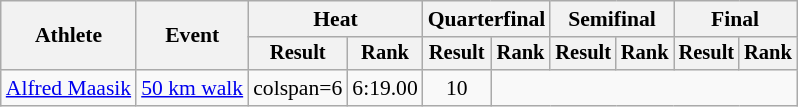<table class="wikitable" style="font-size:90%">
<tr>
<th rowspan="2">Athlete</th>
<th rowspan="2">Event</th>
<th colspan="2">Heat</th>
<th colspan="2">Quarterfinal</th>
<th colspan="2">Semifinal</th>
<th colspan="2">Final</th>
</tr>
<tr style="font-size:95%">
<th>Result</th>
<th>Rank</th>
<th>Result</th>
<th>Rank</th>
<th>Result</th>
<th>Rank</th>
<th>Result</th>
<th>Rank</th>
</tr>
<tr align=center>
<td align=left rowspan=2><a href='#'>Alfred Maasik</a></td>
<td align=left><a href='#'>50 km walk</a></td>
<td>colspan=6 </td>
<td>6:19.00</td>
<td>10</td>
</tr>
</table>
